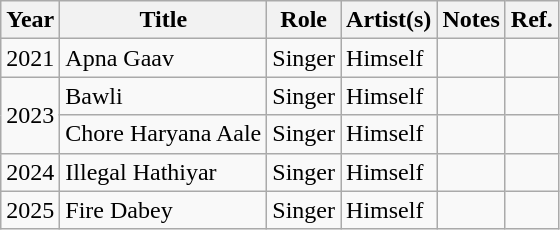<table class="wikitable sortable">
<tr>
<th>Year</th>
<th>Title</th>
<th>Role</th>
<th>Artist(s)</th>
<th>Notes</th>
<th>Ref.</th>
</tr>
<tr>
<td>2021</td>
<td>Apna Gaav</td>
<td>Singer</td>
<td>Himself</td>
<td></td>
<td></td>
</tr>
<tr>
<td rowspan= "2">2023</td>
<td>Bawli</td>
<td>Singer</td>
<td>Himself</td>
<td></td>
<td></td>
</tr>
<tr>
<td>Chore Haryana Aale</td>
<td>Singer</td>
<td>Himself</td>
<td></td>
<td></td>
</tr>
<tr>
<td>2024</td>
<td>Illegal Hathiyar</td>
<td>Singer</td>
<td>Himself</td>
<td></td>
<td></td>
</tr>
<tr>
<td>2025</td>
<td>Fire Dabey</td>
<td>Singer</td>
<td>Himself</td>
<td></td>
<td></td>
</tr>
</table>
